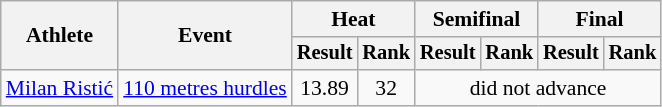<table class="wikitable" style="font-size:90%">
<tr>
<th rowspan="2">Athlete</th>
<th rowspan="2">Event</th>
<th colspan="2">Heat</th>
<th colspan="2">Semifinal</th>
<th colspan="2">Final</th>
</tr>
<tr style="font-size:95%">
<th>Result</th>
<th>Rank</th>
<th>Result</th>
<th>Rank</th>
<th>Result</th>
<th>Rank</th>
</tr>
<tr style=text-align:center>
<td style=text-align:left><a href='#'>Milan Ristić</a></td>
<td style=text-align:left><a href='#'>110 metres hurdles</a></td>
<td>13.89</td>
<td>32</td>
<td colspan="4">did not advance</td>
</tr>
</table>
